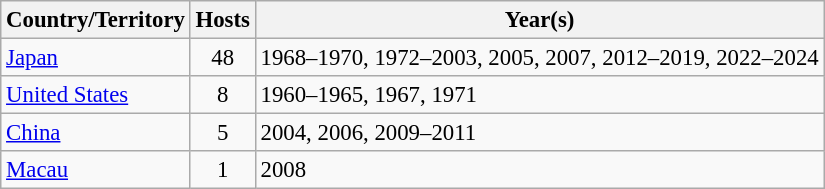<table class="wikitable sortable" style="font-size: 95%;">
<tr>
<th>Country/Territory</th>
<th>Hosts</th>
<th>Year(s)</th>
</tr>
<tr>
<td><a href='#'>Japan</a></td>
<td style="text-align:center;">48</td>
<td>1968–1970, 1972–2003, 2005, 2007, 2012–2019, 2022–2024</td>
</tr>
<tr>
<td><a href='#'>United States</a></td>
<td style="text-align:center;">8</td>
<td>1960–1965, 1967, 1971</td>
</tr>
<tr>
<td><a href='#'>China</a></td>
<td style="text-align:center;">5</td>
<td>2004, 2006, 2009–2011</td>
</tr>
<tr>
<td><a href='#'>Macau</a></td>
<td style="text-align:center;">1</td>
<td>2008</td>
</tr>
</table>
